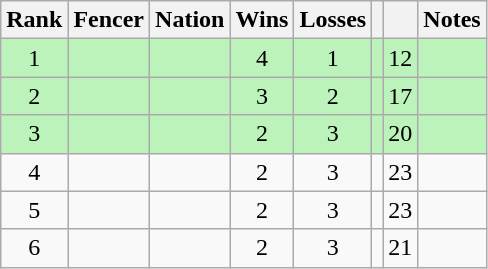<table class="wikitable sortable" style="text-align: center;">
<tr>
<th>Rank</th>
<th>Fencer</th>
<th>Nation</th>
<th>Wins</th>
<th>Losses</th>
<th></th>
<th></th>
<th>Notes</th>
</tr>
<tr style="background:#bbf3bb;">
<td>1</td>
<td align=left></td>
<td align=left></td>
<td>4</td>
<td>1</td>
<td></td>
<td>12</td>
<td></td>
</tr>
<tr style="background:#bbf3bb;">
<td>2</td>
<td align=left></td>
<td align=left></td>
<td>3</td>
<td>2</td>
<td></td>
<td>17</td>
<td></td>
</tr>
<tr style="background:#bbf3bb;">
<td>3</td>
<td align=left></td>
<td align=left></td>
<td>2</td>
<td>3</td>
<td></td>
<td>20</td>
<td></td>
</tr>
<tr>
<td>4</td>
<td align=left></td>
<td align=left></td>
<td>2</td>
<td>3</td>
<td></td>
<td>23</td>
<td></td>
</tr>
<tr>
<td>5</td>
<td align=left></td>
<td align=left></td>
<td>2</td>
<td>3</td>
<td></td>
<td>23</td>
<td></td>
</tr>
<tr>
<td>6</td>
<td align=left></td>
<td align=left></td>
<td>2</td>
<td>3</td>
<td></td>
<td>21</td>
<td></td>
</tr>
</table>
